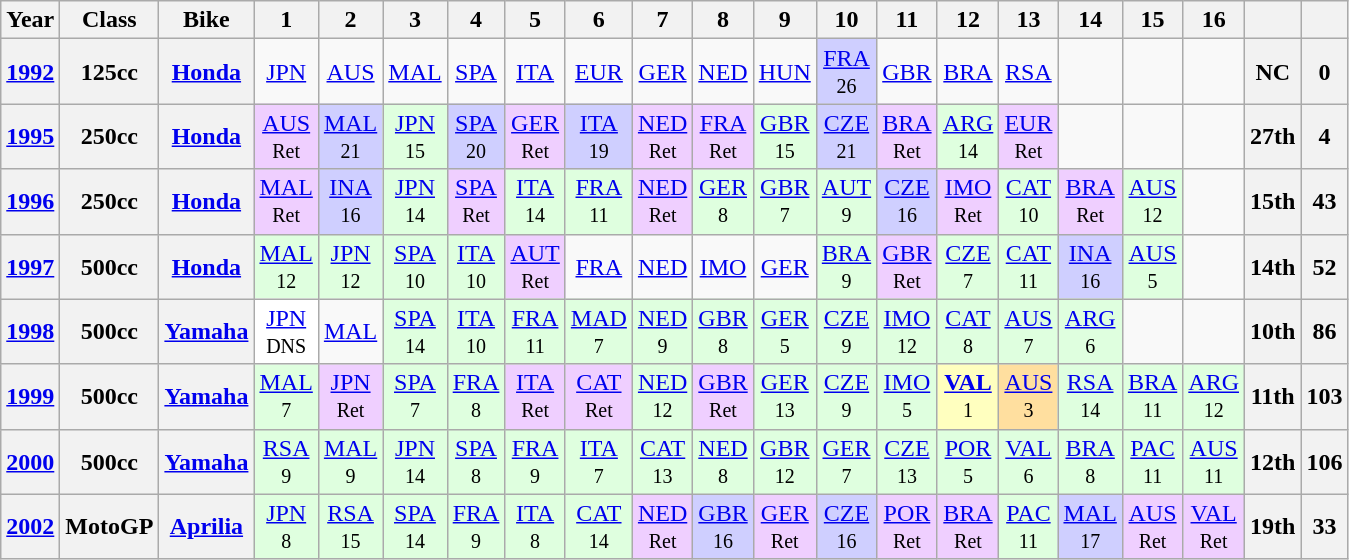<table class="wikitable" style="text-align:center">
<tr>
<th>Year</th>
<th>Class</th>
<th>Bike</th>
<th>1</th>
<th>2</th>
<th>3</th>
<th>4</th>
<th>5</th>
<th>6</th>
<th>7</th>
<th>8</th>
<th>9</th>
<th>10</th>
<th>11</th>
<th>12</th>
<th>13</th>
<th>14</th>
<th>15</th>
<th>16</th>
<th></th>
<th></th>
</tr>
<tr>
<th align="left"><a href='#'>1992</a></th>
<th align="left">125cc</th>
<th align="left"><a href='#'>Honda</a></th>
<td><a href='#'>JPN</a></td>
<td><a href='#'>AUS</a></td>
<td><a href='#'>MAL</a></td>
<td><a href='#'>SPA</a></td>
<td><a href='#'>ITA</a></td>
<td><a href='#'>EUR</a></td>
<td><a href='#'>GER</a></td>
<td><a href='#'>NED</a></td>
<td><a href='#'>HUN</a></td>
<td style="background:#CFCFFF;"><a href='#'>FRA</a><br><small>26</small></td>
<td><a href='#'>GBR</a></td>
<td><a href='#'>BRA</a></td>
<td><a href='#'>RSA</a></td>
<td></td>
<td></td>
<td></td>
<th>NC</th>
<th>0</th>
</tr>
<tr>
<th align="left"><a href='#'>1995</a></th>
<th align="left">250cc</th>
<th align="left"><a href='#'>Honda</a></th>
<td style="background:#EFCFFF;"><a href='#'>AUS</a><br><small>Ret</small></td>
<td style="background:#CFCFFF;"><a href='#'>MAL</a><br><small>21</small></td>
<td style="background:#DFFFDF;"><a href='#'>JPN</a><br><small>15</small></td>
<td style="background:#CFCFFF;"><a href='#'>SPA</a><br><small>20</small></td>
<td style="background:#EFCFFF;"><a href='#'>GER</a><br><small>Ret</small></td>
<td style="background:#CFCFFF;"><a href='#'>ITA</a><br><small>19</small></td>
<td style="background:#EFCFFF;"><a href='#'>NED</a><br><small>Ret</small></td>
<td style="background:#EFCFFF;"><a href='#'>FRA</a><br><small>Ret</small></td>
<td style="background:#DFFFDF;"><a href='#'>GBR</a><br><small>15</small></td>
<td style="background:#CFCFFF;"><a href='#'>CZE</a><br><small>21</small></td>
<td style="background:#EFCFFF;"><a href='#'>BRA</a><br><small>Ret</small></td>
<td style="background:#DFFFDF;"><a href='#'>ARG</a><br><small>14</small></td>
<td style="background:#EFCFFF;"><a href='#'>EUR</a><br><small>Ret</small></td>
<td></td>
<td></td>
<td></td>
<th>27th</th>
<th>4</th>
</tr>
<tr>
<th align="left"><a href='#'>1996</a></th>
<th align="left">250cc</th>
<th align="left"><a href='#'>Honda</a></th>
<td style="background:#EFCFFF;"><a href='#'>MAL</a><br><small>Ret</small></td>
<td style="background:#CFCFFF;"><a href='#'>INA</a><br><small>16</small></td>
<td style="background:#DFFFDF;"><a href='#'>JPN</a><br><small>14</small></td>
<td style="background:#EFCFFF;"><a href='#'>SPA</a><br><small>Ret</small></td>
<td style="background:#DFFFDF;"><a href='#'>ITA</a><br><small>14</small></td>
<td style="background:#DFFFDF;"><a href='#'>FRA</a><br><small>11</small></td>
<td style="background:#EFCFFF;"><a href='#'>NED</a><br><small>Ret</small></td>
<td style="background:#DFFFDF;"><a href='#'>GER</a><br><small>8</small></td>
<td style="background:#DFFFDF;"><a href='#'>GBR</a><br><small>7</small></td>
<td style="background:#DFFFDF;"><a href='#'>AUT</a><br><small>9</small></td>
<td style="background:#CFCFFF;"><a href='#'>CZE</a><br><small>16</small></td>
<td style="background:#EFCFFF;"><a href='#'>IMO</a><br><small>Ret</small></td>
<td style="background:#DFFFDF;"><a href='#'>CAT</a><br><small>10</small></td>
<td style="background:#EFCFFF;"><a href='#'>BRA</a><br><small>Ret</small></td>
<td style="background:#DFFFDF;"><a href='#'>AUS</a><br><small>12</small></td>
<td></td>
<th>15th</th>
<th>43</th>
</tr>
<tr>
<th align="left"><a href='#'>1997</a></th>
<th align="left">500cc</th>
<th align="left"><a href='#'>Honda</a></th>
<td style="background:#DFFFDF;"><a href='#'>MAL</a><br><small>12</small></td>
<td style="background:#DFFFDF;"><a href='#'>JPN</a><br><small>12</small></td>
<td style="background:#DFFFDF;"><a href='#'>SPA</a><br><small>10</small></td>
<td style="background:#DFFFDF;"><a href='#'>ITA</a><br><small>10</small></td>
<td style="background:#EFCFFF;"><a href='#'>AUT</a><br><small>Ret</small></td>
<td><a href='#'>FRA</a></td>
<td><a href='#'>NED</a></td>
<td><a href='#'>IMO</a></td>
<td><a href='#'>GER</a></td>
<td style="background:#DFFFDF;"><a href='#'>BRA</a><br><small>9</small></td>
<td style="background:#EFCFFF;"><a href='#'>GBR</a><br><small>Ret</small></td>
<td style="background:#DFFFDF;"><a href='#'>CZE</a><br><small>7</small></td>
<td style="background:#DFFFDF;"><a href='#'>CAT</a><br><small>11</small></td>
<td style="background:#CFCFFF;"><a href='#'>INA</a><br><small>16</small></td>
<td style="background:#DFFFDF;"><a href='#'>AUS</a><br><small>5</small></td>
<td></td>
<th>14th</th>
<th>52</th>
</tr>
<tr>
<th align="left"><a href='#'>1998</a></th>
<th align="left">500cc</th>
<th align="left"><a href='#'>Yamaha</a></th>
<td style="background:#FFFFFF;"><a href='#'>JPN</a><br><small>DNS</small></td>
<td><a href='#'>MAL</a></td>
<td style="background:#DFFFDF;"><a href='#'>SPA</a><br><small>14</small></td>
<td style="background:#DFFFDF;"><a href='#'>ITA</a><br><small>10</small></td>
<td style="background:#DFFFDF;"><a href='#'>FRA</a><br><small>11</small></td>
<td style="background:#DFFFDF;"><a href='#'>MAD</a><br><small>7</small></td>
<td style="background:#DFFFDF;"><a href='#'>NED</a><br><small>9</small></td>
<td style="background:#DFFFDF;"><a href='#'>GBR</a><br><small>8</small></td>
<td style="background:#DFFFDF;"><a href='#'>GER</a><br><small>5</small></td>
<td style="background:#DFFFDF;"><a href='#'>CZE</a><br><small>9</small></td>
<td style="background:#DFFFDF;"><a href='#'>IMO</a><br><small>12</small></td>
<td style="background:#DFFFDF;"><a href='#'>CAT</a><br><small>8</small></td>
<td style="background:#DFFFDF;"><a href='#'>AUS</a><br><small>7</small></td>
<td style="background:#DFFFDF;"><a href='#'>ARG</a><br><small>6</small></td>
<td></td>
<td></td>
<th>10th</th>
<th>86</th>
</tr>
<tr>
<th align="left"><a href='#'>1999</a></th>
<th align="left">500cc</th>
<th align="left"><a href='#'>Yamaha</a></th>
<td style="background:#DFFFDF;"><a href='#'>MAL</a><br><small>7</small></td>
<td style="background:#EFCFFF;"><a href='#'>JPN</a><br><small>Ret</small></td>
<td style="background:#DFFFDF;"><a href='#'>SPA</a><br><small>7</small></td>
<td style="background:#DFFFDF;"><a href='#'>FRA</a><br><small>8</small></td>
<td style="background:#EFCFFF;"><a href='#'>ITA</a><br><small>Ret</small></td>
<td style="background:#EFCFFF;"><a href='#'>CAT</a><br><small>Ret</small></td>
<td style="background:#DFFFDF;"><a href='#'>NED</a><br><small>12</small></td>
<td style="background:#EFCFFF;"><a href='#'>GBR</a><br><small>Ret</small></td>
<td style="background:#DFFFDF;"><a href='#'>GER</a><br><small>13</small></td>
<td style="background:#DFFFDF;"><a href='#'>CZE</a><br><small>9</small></td>
<td style="background:#DFFFDF;"><a href='#'>IMO</a><br><small>5</small></td>
<td style="background:#FFFFBF;"><strong><a href='#'>VAL</a></strong><br><small>1</small></td>
<td style="background:#FFDF9F;"><a href='#'>AUS</a><br><small>3</small></td>
<td style="background:#DFFFDF;"><a href='#'>RSA</a><br><small>14</small></td>
<td style="background:#DFFFDF;"><a href='#'>BRA</a><br><small>11</small></td>
<td style="background:#DFFFDF;"><a href='#'>ARG</a><br><small>12</small></td>
<th>11th</th>
<th>103</th>
</tr>
<tr>
<th align="left"><a href='#'>2000</a></th>
<th align="left">500cc</th>
<th align="left"><a href='#'>Yamaha</a></th>
<td style="background:#DFFFDF;"><a href='#'>RSA</a><br><small>9</small></td>
<td style="background:#DFFFDF;"><a href='#'>MAL</a><br><small>9</small></td>
<td style="background:#DFFFDF;"><a href='#'>JPN</a><br><small>14</small></td>
<td style="background:#DFFFDF;"><a href='#'>SPA</a><br><small>8</small></td>
<td style="background:#DFFFDF;"><a href='#'>FRA</a><br><small>9</small></td>
<td style="background:#DFFFDF;"><a href='#'>ITA</a><br><small>7</small></td>
<td style="background:#DFFFDF;"><a href='#'>CAT</a><br><small>13</small></td>
<td style="background:#DFFFDF;"><a href='#'>NED</a><br><small>8</small></td>
<td style="background:#DFFFDF;"><a href='#'>GBR</a><br><small>12</small></td>
<td style="background:#DFFFDF;"><a href='#'>GER</a><br><small>7</small></td>
<td style="background:#DFFFDF;"><a href='#'>CZE</a><br><small>13</small></td>
<td style="background:#DFFFDF;"><a href='#'>POR</a><br><small>5</small></td>
<td style="background:#DFFFDF;"><a href='#'>VAL</a><br><small>6</small></td>
<td style="background:#DFFFDF;"><a href='#'>BRA</a><br><small>8</small></td>
<td style="background:#DFFFDF;"><a href='#'>PAC</a><br><small>11</small></td>
<td style="background:#DFFFDF;"><a href='#'>AUS</a><br><small>11</small></td>
<th>12th</th>
<th>106</th>
</tr>
<tr>
<th align="left"><a href='#'>2002</a></th>
<th align="left">MotoGP</th>
<th align="left"><a href='#'>Aprilia</a></th>
<td style="background:#DFFFDF;"><a href='#'>JPN</a><br><small>8</small></td>
<td style="background:#DFFFDF;"><a href='#'>RSA</a><br><small>15</small></td>
<td style="background:#DFFFDF;"><a href='#'>SPA</a><br><small>14</small></td>
<td style="background:#DFFFDF;"><a href='#'>FRA</a><br><small>9</small></td>
<td style="background:#DFFFDF;"><a href='#'>ITA</a><br><small>8</small></td>
<td style="background:#DFFFDF;"><a href='#'>CAT</a><br><small>14</small></td>
<td style="background:#EFCFFF;"><a href='#'>NED</a><br><small>Ret</small></td>
<td style="background:#CFCFFF;"><a href='#'>GBR</a><br><small>16</small></td>
<td style="background:#EFCFFF;"><a href='#'>GER</a><br><small>Ret</small></td>
<td style="background:#CFCFFF;"><a href='#'>CZE</a><br><small>16</small></td>
<td style="background:#EFCFFF;"><a href='#'>POR</a><br><small>Ret</small></td>
<td style="background:#EFCFFF;"><a href='#'>BRA</a><br><small>Ret</small></td>
<td style="background:#DFFFDF;"><a href='#'>PAC</a><br><small>11</small></td>
<td style="background:#CFCFFF;"><a href='#'>MAL</a><br><small>17</small></td>
<td style="background:#EFCFFF;"><a href='#'>AUS</a><br><small>Ret</small></td>
<td style="background:#EFCFFF;"><a href='#'>VAL</a><br><small>Ret</small></td>
<th>19th</th>
<th>33</th>
</tr>
</table>
